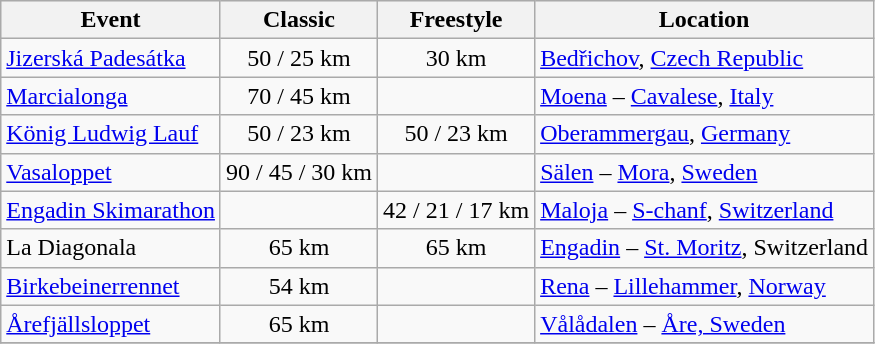<table class="wikitable">
<tr bgcolor="#efefef">
<th>Event</th>
<th>Classic</th>
<th>Freestyle</th>
<th>Location</th>
</tr>
<tr>
<td> <a href='#'>Jizerská Padesátka</a></td>
<td style="text-align:center;">50 / 25 km</td>
<td style="text-align:center;">30 km</td>
<td><a href='#'>Bedřichov</a>, <a href='#'>Czech Republic</a></td>
</tr>
<tr>
<td> <a href='#'>Marcialonga</a></td>
<td style="text-align:center;">70 / 45 km</td>
<td></td>
<td><a href='#'>Moena</a> – <a href='#'>Cavalese</a>, <a href='#'>Italy</a></td>
</tr>
<tr>
<td> <a href='#'>König Ludwig Lauf</a></td>
<td style="text-align:center;">50 / 23 km</td>
<td style="text-align:center;">50 / 23 km</td>
<td><a href='#'>Oberammergau</a>, <a href='#'>Germany</a></td>
</tr>
<tr>
<td> <a href='#'>Vasaloppet</a></td>
<td style="text-align:center;">90 / 45 / 30 km</td>
<td></td>
<td><a href='#'>Sälen</a> – <a href='#'>Mora</a>, <a href='#'>Sweden</a></td>
</tr>
<tr>
<td> <a href='#'>Engadin Skimarathon</a></td>
<td></td>
<td style="text-align:center;">42 / 21 / 17 km</td>
<td><a href='#'>Maloja</a> – <a href='#'>S-chanf</a>, <a href='#'>Switzerland</a></td>
</tr>
<tr>
<td> La Diagonala</td>
<td style="text-align:center;">65 km</td>
<td style="text-align:center;">65 km</td>
<td><a href='#'>Engadin</a> – <a href='#'>St. Moritz</a>, Switzerland</td>
</tr>
<tr>
<td> <a href='#'>Birkebeinerrennet</a></td>
<td style="text-align:center;">54 km</td>
<td></td>
<td><a href='#'>Rena</a> – <a href='#'>Lillehammer</a>, <a href='#'>Norway</a></td>
</tr>
<tr>
<td> <a href='#'>Årefjällsloppet</a></td>
<td style="text-align:center;">65 km</td>
<td></td>
<td><a href='#'>Vålådalen</a> – <a href='#'>Åre, Sweden</a></td>
</tr>
<tr>
</tr>
</table>
